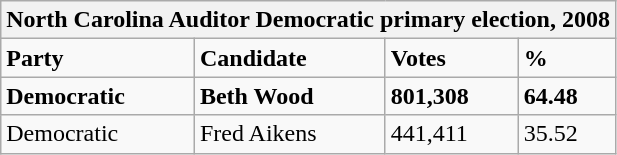<table class="wikitable">
<tr>
<th colspan="4">North Carolina Auditor Democratic primary election, 2008</th>
</tr>
<tr>
<td><strong>Party</strong></td>
<td><strong>Candidate</strong></td>
<td><strong>Votes</strong></td>
<td><strong>%</strong></td>
</tr>
<tr>
<td><strong>Democratic</strong></td>
<td><strong>Beth Wood</strong></td>
<td><strong>801,308</strong></td>
<td><strong>64.48</strong></td>
</tr>
<tr>
<td>Democratic</td>
<td>Fred Aikens</td>
<td>441,411</td>
<td>35.52</td>
</tr>
</table>
